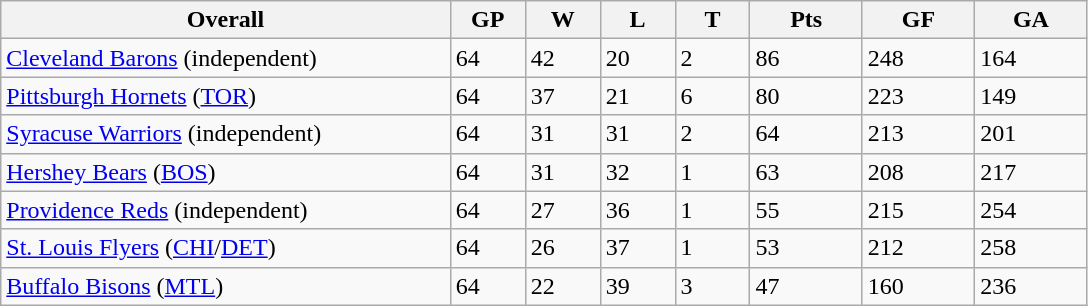<table class="wikitable">
<tr>
<th bgcolor="#DDDDFF" width="30%">Overall</th>
<th bgcolor="#DDDDFF" width="5%">GP</th>
<th bgcolor="#DDDDFF" width="5%">W</th>
<th bgcolor="#DDDDFF" width="5%">L</th>
<th bgcolor="#DDDDFF" width="5%">T</th>
<th bgcolor="#DDDDFF" width="7.5%">Pts</th>
<th bgcolor="#DDDDFF" width="7.5%">GF</th>
<th bgcolor="#DDDDFF" width="7.5%">GA</th>
</tr>
<tr>
<td><a href='#'>Cleveland Barons</a> (independent)</td>
<td>64</td>
<td>42</td>
<td>20</td>
<td>2</td>
<td>86</td>
<td>248</td>
<td>164</td>
</tr>
<tr>
<td><a href='#'>Pittsburgh Hornets</a> (<a href='#'>TOR</a>)</td>
<td>64</td>
<td>37</td>
<td>21</td>
<td>6</td>
<td>80</td>
<td>223</td>
<td>149</td>
</tr>
<tr>
<td><a href='#'>Syracuse Warriors</a> (independent)</td>
<td>64</td>
<td>31</td>
<td>31</td>
<td>2</td>
<td>64</td>
<td>213</td>
<td>201</td>
</tr>
<tr>
<td><a href='#'>Hershey Bears</a> (<a href='#'>BOS</a>)</td>
<td>64</td>
<td>31</td>
<td>32</td>
<td>1</td>
<td>63</td>
<td>208</td>
<td>217</td>
</tr>
<tr>
<td><a href='#'>Providence Reds</a> (independent)</td>
<td>64</td>
<td>27</td>
<td>36</td>
<td>1</td>
<td>55</td>
<td>215</td>
<td>254</td>
</tr>
<tr>
<td><a href='#'>St. Louis Flyers</a> (<a href='#'>CHI</a>/<a href='#'>DET</a>)</td>
<td>64</td>
<td>26</td>
<td>37</td>
<td>1</td>
<td>53</td>
<td>212</td>
<td>258</td>
</tr>
<tr>
<td><a href='#'>Buffalo Bisons</a> (<a href='#'>MTL</a>)</td>
<td>64</td>
<td>22</td>
<td>39</td>
<td>3</td>
<td>47</td>
<td>160</td>
<td>236</td>
</tr>
</table>
